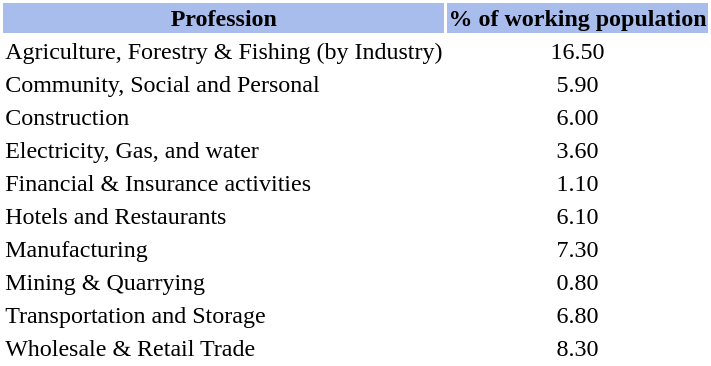<table class="toccolours" style="clear:right; float:right; background:#ffffff; margin: 0 0 0.5em 1em; width:300">
<tr>
<td style="text-align:center;background:#A8BDEC"><strong>Profession</strong></td>
<td style="text-align:center;background:#A8BDEC"><strong>% of working population</strong></td>
</tr>
<tr>
<td>Agriculture, Forestry & Fishing (by Industry)</td>
<td style="text-align:center;">16.50</td>
</tr>
<tr>
<td>Community, Social and Personal</td>
<td style="text-align:center;">5.90</td>
</tr>
<tr>
<td>Construction</td>
<td style="text-align:center;">6.00</td>
</tr>
<tr>
<td>Electricity, Gas, and water</td>
<td style="text-align:center;">3.60</td>
</tr>
<tr>
<td>Financial & Insurance activities</td>
<td style="text-align:center;">1.10</td>
</tr>
<tr>
<td>Hotels and Restaurants</td>
<td style="text-align:center;">6.10</td>
</tr>
<tr>
<td>Manufacturing</td>
<td style="text-align:center;">7.30</td>
</tr>
<tr>
<td>Mining & Quarrying</td>
<td style="text-align:center;">0.80</td>
</tr>
<tr>
<td>Transportation and Storage</td>
<td style="text-align:center;">6.80</td>
</tr>
<tr>
<td>Wholesale & Retail Trade</td>
<td style="text-align:center;">8.30</td>
</tr>
</table>
